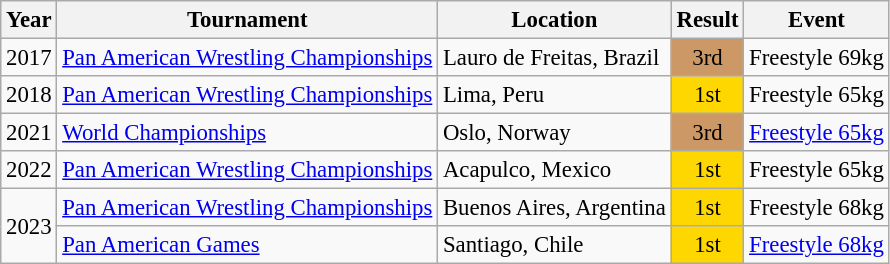<table class="wikitable" style="font-size:95%;">
<tr>
<th>Year</th>
<th>Tournament</th>
<th>Location</th>
<th>Result</th>
<th>Event</th>
</tr>
<tr>
<td>2017</td>
<td><a href='#'>Pan American Wrestling Championships</a></td>
<td>Lauro de Freitas, Brazil</td>
<td align="center" bgcolor="cc9966">3rd</td>
<td>Freestyle 69kg</td>
</tr>
<tr>
<td>2018</td>
<td><a href='#'>Pan American Wrestling Championships</a></td>
<td>Lima, Peru</td>
<td align="center" bgcolor="gold">1st</td>
<td>Freestyle 65kg</td>
</tr>
<tr>
<td>2021</td>
<td><a href='#'>World Championships</a></td>
<td>Oslo, Norway</td>
<td align="center" bgcolor="cc9966">3rd</td>
<td><a href='#'>Freestyle 65kg</a></td>
</tr>
<tr>
<td>2022</td>
<td><a href='#'>Pan American Wrestling Championships</a></td>
<td>Acapulco, Mexico</td>
<td align="center" bgcolor="gold">1st</td>
<td>Freestyle 65kg</td>
</tr>
<tr>
<td rowspan=2>2023</td>
<td><a href='#'>Pan American Wrestling Championships</a></td>
<td>Buenos Aires, Argentina</td>
<td align="center" bgcolor="gold">1st</td>
<td>Freestyle 68kg</td>
</tr>
<tr>
<td><a href='#'>Pan American Games</a></td>
<td>Santiago, Chile</td>
<td align="center" bgcolor="gold">1st</td>
<td><a href='#'>Freestyle 68kg</a></td>
</tr>
</table>
